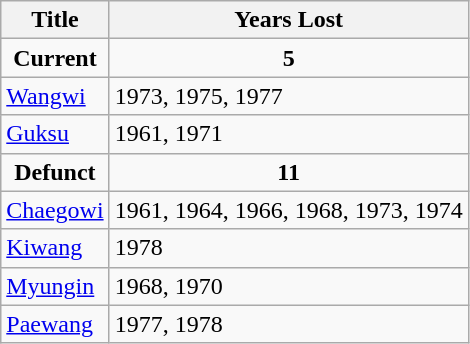<table class="wikitable">
<tr>
<th>Title</th>
<th>Years Lost</th>
</tr>
<tr>
<td align="center"><strong>Current</strong></td>
<td align="center"><strong>5</strong></td>
</tr>
<tr>
<td> <a href='#'>Wangwi</a></td>
<td>1973, 1975, 1977</td>
</tr>
<tr>
<td> <a href='#'>Guksu</a></td>
<td>1961, 1971</td>
</tr>
<tr>
<td align="center"><strong>Defunct</strong></td>
<td align="center"><strong>11</strong></td>
</tr>
<tr>
<td> <a href='#'>Chaegowi</a></td>
<td>1961, 1964, 1966, 1968, 1973, 1974</td>
</tr>
<tr>
<td> <a href='#'>Kiwang</a></td>
<td>1978</td>
</tr>
<tr>
<td> <a href='#'>Myungin</a></td>
<td>1968, 1970</td>
</tr>
<tr>
<td> <a href='#'>Paewang</a></td>
<td>1977, 1978</td>
</tr>
</table>
